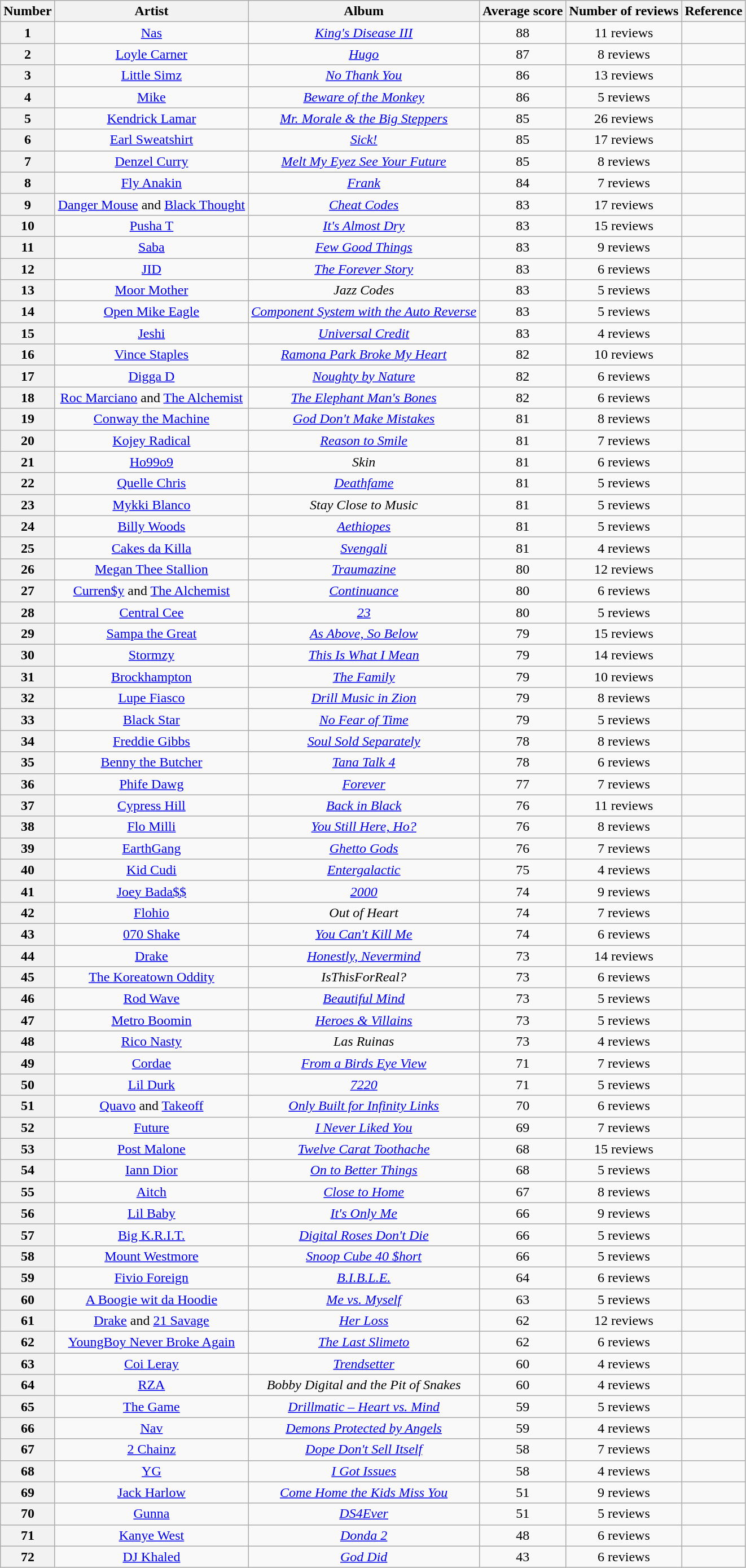<table class="wikitable sortable" style="text-align:center;">
<tr>
<th scope="col">Number</th>
<th scope="col">Artist</th>
<th scope="col">Album</th>
<th scope="col">Average score</th>
<th scope="col">Number of reviews</th>
<th scope="col">Reference</th>
</tr>
<tr>
<th scope="row">1</th>
<td><a href='#'>Nas</a></td>
<td><em><a href='#'>King's Disease III</a></em></td>
<td>88</td>
<td>11 reviews</td>
<td></td>
</tr>
<tr>
<th scope="row">2</th>
<td><a href='#'>Loyle Carner</a></td>
<td><em><a href='#'>Hugo</a></em></td>
<td>87</td>
<td>8 reviews</td>
<td></td>
</tr>
<tr>
<th scope="row">3</th>
<td><a href='#'>Little Simz</a></td>
<td><em><a href='#'>No Thank You</a></em></td>
<td>86</td>
<td>13 reviews</td>
<td></td>
</tr>
<tr>
<th scope="row">4</th>
<td><a href='#'>Mike</a></td>
<td><em><a href='#'>Beware of the Monkey</a></em></td>
<td>86</td>
<td>5 reviews</td>
<td></td>
</tr>
<tr>
<th scope="row">5</th>
<td><a href='#'>Kendrick Lamar</a></td>
<td><em><a href='#'>Mr. Morale & the Big Steppers</a></em></td>
<td>85</td>
<td>26 reviews</td>
<td></td>
</tr>
<tr>
<th scope="row">6</th>
<td><a href='#'>Earl Sweatshirt</a></td>
<td><em><a href='#'>Sick!</a></em></td>
<td>85</td>
<td>17 reviews</td>
<td></td>
</tr>
<tr>
<th scope="row">7</th>
<td><a href='#'>Denzel Curry</a></td>
<td><em><a href='#'>Melt My Eyez See Your Future</a></em></td>
<td>85</td>
<td>8 reviews</td>
<td></td>
</tr>
<tr>
<th scope="row">8</th>
<td><a href='#'>Fly Anakin</a></td>
<td><em><a href='#'>Frank</a></em></td>
<td>84</td>
<td>7 reviews</td>
<td></td>
</tr>
<tr>
<th scope="row">9</th>
<td><a href='#'>Danger Mouse</a> and <a href='#'>Black Thought</a></td>
<td><em><a href='#'>Cheat Codes</a></em></td>
<td>83</td>
<td>17 reviews</td>
<td></td>
</tr>
<tr>
<th scope="row">10</th>
<td><a href='#'>Pusha T</a></td>
<td><em><a href='#'>It's Almost Dry</a></em></td>
<td>83</td>
<td>15 reviews</td>
<td></td>
</tr>
<tr>
<th scope="row">11</th>
<td><a href='#'>Saba</a></td>
<td><em><a href='#'>Few Good Things</a></em></td>
<td>83</td>
<td>9 reviews</td>
<td></td>
</tr>
<tr>
<th scope="row">12</th>
<td><a href='#'>JID</a></td>
<td><em><a href='#'>The Forever Story</a></em></td>
<td>83</td>
<td>6 reviews</td>
<td></td>
</tr>
<tr>
<th scope="row">13</th>
<td><a href='#'>Moor Mother</a></td>
<td><em>Jazz Codes</em></td>
<td>83</td>
<td>5 reviews</td>
<td></td>
</tr>
<tr>
<th scope="row">14</th>
<td><a href='#'>Open Mike Eagle</a></td>
<td><em><a href='#'>Component System with the Auto Reverse</a></em></td>
<td>83</td>
<td>5 reviews</td>
<td></td>
</tr>
<tr>
<th scope="row">15</th>
<td><a href='#'>Jeshi</a></td>
<td><em><a href='#'>Universal Credit</a></em></td>
<td>83</td>
<td>4 reviews</td>
<td></td>
</tr>
<tr>
<th scope="row">16</th>
<td><a href='#'>Vince Staples</a></td>
<td><em><a href='#'>Ramona Park Broke My Heart</a></em></td>
<td>82</td>
<td>10 reviews</td>
<td></td>
</tr>
<tr>
<th scope="row">17</th>
<td><a href='#'>Digga D</a></td>
<td><em><a href='#'>Noughty by Nature</a></em></td>
<td>82</td>
<td>6 reviews</td>
<td></td>
</tr>
<tr>
<th scope="row">18</th>
<td><a href='#'>Roc Marciano</a> and <a href='#'>The Alchemist</a></td>
<td><em><a href='#'>The Elephant Man's Bones</a></em></td>
<td>82</td>
<td>6 reviews</td>
<td></td>
</tr>
<tr>
<th scope="row">19</th>
<td><a href='#'>Conway the Machine</a></td>
<td><em><a href='#'>God Don't Make Mistakes</a></em></td>
<td>81</td>
<td>8 reviews</td>
<td></td>
</tr>
<tr>
<th scope="row">20</th>
<td><a href='#'>Kojey Radical</a></td>
<td><em><a href='#'>Reason to Smile</a></em></td>
<td>81</td>
<td>7 reviews</td>
<td></td>
</tr>
<tr>
<th scope="row">21</th>
<td><a href='#'>Ho99o9</a></td>
<td><em>Skin</em></td>
<td>81</td>
<td>6 reviews</td>
<td></td>
</tr>
<tr>
<th scope="row">22</th>
<td><a href='#'>Quelle Chris</a></td>
<td><em><a href='#'>Deathfame</a></em></td>
<td>81</td>
<td>5 reviews</td>
<td></td>
</tr>
<tr>
<th scope="row">23</th>
<td><a href='#'>Mykki Blanco</a></td>
<td><em>Stay Close to Music</em></td>
<td>81</td>
<td>5 reviews</td>
<td></td>
</tr>
<tr>
<th scope="row">24</th>
<td><a href='#'>Billy Woods</a></td>
<td><em><a href='#'>Aethiopes</a></em></td>
<td>81</td>
<td>5 reviews</td>
<td></td>
</tr>
<tr>
<th scope="row">25</th>
<td><a href='#'>Cakes da Killa</a></td>
<td><em><a href='#'>Svengali</a></em></td>
<td>81</td>
<td>4 reviews</td>
<td></td>
</tr>
<tr>
<th scope="row">26</th>
<td><a href='#'>Megan Thee Stallion</a></td>
<td><em><a href='#'>Traumazine</a></em></td>
<td>80</td>
<td>12 reviews</td>
<td></td>
</tr>
<tr>
<th scope="row">27</th>
<td><a href='#'>Curren$y</a> and <a href='#'>The Alchemist</a></td>
<td><em><a href='#'>Continuance</a></em></td>
<td>80</td>
<td>6 reviews</td>
<td></td>
</tr>
<tr>
<th scope="row">28</th>
<td><a href='#'>Central Cee</a></td>
<td><em><a href='#'>23</a></em></td>
<td>80</td>
<td>5 reviews</td>
<td></td>
</tr>
<tr>
<th scope="row">29</th>
<td><a href='#'>Sampa the Great</a></td>
<td><em><a href='#'>As Above, So Below</a></em></td>
<td>79</td>
<td>15 reviews</td>
<td></td>
</tr>
<tr>
<th scope="row">30</th>
<td><a href='#'>Stormzy</a></td>
<td><em><a href='#'>This Is What I Mean</a></em></td>
<td>79</td>
<td>14 reviews</td>
<td></td>
</tr>
<tr>
<th scope="row">31</th>
<td><a href='#'>Brockhampton</a></td>
<td><em><a href='#'>The Family</a></em></td>
<td>79</td>
<td>10 reviews</td>
<td></td>
</tr>
<tr>
<th scope="row">32</th>
<td><a href='#'>Lupe Fiasco</a></td>
<td><em><a href='#'>Drill Music in Zion</a></em></td>
<td>79</td>
<td>8 reviews</td>
<td></td>
</tr>
<tr>
<th scope="row">33</th>
<td><a href='#'>Black Star</a></td>
<td><em><a href='#'>No Fear of Time</a></em></td>
<td>79</td>
<td>5 reviews</td>
<td></td>
</tr>
<tr>
<th scope="row">34</th>
<td><a href='#'>Freddie Gibbs</a></td>
<td><em><a href='#'>Soul Sold Separately</a></em></td>
<td>78</td>
<td>8 reviews</td>
<td></td>
</tr>
<tr>
<th scope="row">35</th>
<td><a href='#'>Benny the Butcher</a></td>
<td><em><a href='#'>Tana Talk 4</a></em></td>
<td>78</td>
<td>6 reviews</td>
<td></td>
</tr>
<tr>
<th scope="row">36</th>
<td><a href='#'>Phife Dawg</a></td>
<td><em><a href='#'>Forever</a></em></td>
<td>77</td>
<td>7 reviews</td>
<td></td>
</tr>
<tr>
<th scope="row">37</th>
<td><a href='#'>Cypress Hill</a></td>
<td><em><a href='#'>Back in Black</a></em></td>
<td>76</td>
<td>11 reviews</td>
<td></td>
</tr>
<tr>
<th scope="row">38</th>
<td><a href='#'>Flo Milli</a></td>
<td><em><a href='#'>You Still Here, Ho?</a></em></td>
<td>76</td>
<td>8 reviews</td>
<td></td>
</tr>
<tr>
<th scope="row">39</th>
<td><a href='#'>EarthGang</a></td>
<td><em><a href='#'>Ghetto Gods</a></em></td>
<td>76</td>
<td>7 reviews</td>
<td></td>
</tr>
<tr>
<th scope="row">40</th>
<td><a href='#'>Kid Cudi</a></td>
<td><em><a href='#'>Entergalactic</a></em></td>
<td>75</td>
<td>4 reviews</td>
<td></td>
</tr>
<tr>
<th scope="row">41</th>
<td><a href='#'>Joey Bada$$</a></td>
<td><em><a href='#'>2000</a></em></td>
<td>74</td>
<td>9 reviews</td>
<td></td>
</tr>
<tr>
<th scope="row">42</th>
<td><a href='#'>Flohio</a></td>
<td><em>Out of Heart</em></td>
<td>74</td>
<td>7 reviews</td>
<td></td>
</tr>
<tr>
<th scope="row">43</th>
<td><a href='#'>070 Shake</a></td>
<td><em><a href='#'>You Can't Kill Me</a></em></td>
<td>74</td>
<td>6 reviews</td>
<td></td>
</tr>
<tr>
<th scope="row">44</th>
<td><a href='#'>Drake</a></td>
<td><em><a href='#'>Honestly, Nevermind</a></em></td>
<td>73</td>
<td>14 reviews</td>
<td></td>
</tr>
<tr>
<th scope="row">45</th>
<td><a href='#'>The Koreatown Oddity</a></td>
<td><em>IsThisForReal?</em></td>
<td>73</td>
<td>6 reviews</td>
<td></td>
</tr>
<tr>
<th scope="row">46</th>
<td><a href='#'>Rod Wave</a></td>
<td><em><a href='#'>Beautiful Mind</a></em></td>
<td>73</td>
<td>5 reviews</td>
<td></td>
</tr>
<tr>
<th scope="row">47</th>
<td><a href='#'>Metro Boomin</a></td>
<td><em><a href='#'>Heroes & Villains</a></em></td>
<td>73</td>
<td>5 reviews</td>
<td></td>
</tr>
<tr>
<th scope="row">48</th>
<td><a href='#'>Rico Nasty</a></td>
<td><em>Las Ruinas</em></td>
<td>73</td>
<td>4 reviews</td>
<td></td>
</tr>
<tr>
<th scope="row">49</th>
<td><a href='#'>Cordae</a></td>
<td><em><a href='#'>From a Birds Eye View</a></em></td>
<td>71</td>
<td>7 reviews</td>
<td></td>
</tr>
<tr>
<th scope="row">50</th>
<td><a href='#'>Lil Durk</a></td>
<td><em><a href='#'>7220</a></em></td>
<td>71</td>
<td>5 reviews</td>
<td></td>
</tr>
<tr>
<th scope="row">51</th>
<td><a href='#'>Quavo</a> and <a href='#'>Takeoff</a></td>
<td><em><a href='#'>Only Built for Infinity Links</a></em></td>
<td>70</td>
<td>6 reviews</td>
<td></td>
</tr>
<tr>
<th scope="row">52</th>
<td><a href='#'>Future</a></td>
<td><em><a href='#'>I Never Liked You</a></em></td>
<td>69</td>
<td>7 reviews</td>
<td></td>
</tr>
<tr>
<th scope="row">53</th>
<td><a href='#'>Post Malone</a></td>
<td><em><a href='#'>Twelve Carat Toothache</a></em></td>
<td>68</td>
<td>15 reviews</td>
<td></td>
</tr>
<tr>
<th scope="row">54</th>
<td><a href='#'>Iann Dior</a></td>
<td><em><a href='#'>On to Better Things</a></em></td>
<td>68</td>
<td>5 reviews</td>
<td></td>
</tr>
<tr>
<th scope="row">55</th>
<td><a href='#'>Aitch</a></td>
<td><em><a href='#'>Close to Home</a></em></td>
<td>67</td>
<td>8 reviews</td>
<td></td>
</tr>
<tr>
<th scope="row">56</th>
<td><a href='#'>Lil Baby</a></td>
<td><em><a href='#'>It's Only Me</a></em></td>
<td>66</td>
<td>9 reviews</td>
<td></td>
</tr>
<tr>
<th scope="row">57</th>
<td><a href='#'>Big K.R.I.T.</a></td>
<td><em><a href='#'>Digital Roses Don't Die</a></em></td>
<td>66</td>
<td>5 reviews</td>
<td></td>
</tr>
<tr>
<th scope="row">58</th>
<td><a href='#'>Mount Westmore</a></td>
<td><em><a href='#'>Snoop Cube 40 $hort</a></em></td>
<td>66</td>
<td>5 reviews</td>
<td></td>
</tr>
<tr>
<th scope="row">59</th>
<td><a href='#'>Fivio Foreign</a></td>
<td><em><a href='#'>B.I.B.L.E.</a></em></td>
<td>64</td>
<td>6 reviews</td>
<td></td>
</tr>
<tr>
<th scope="row">60</th>
<td><a href='#'>A Boogie wit da Hoodie</a></td>
<td><em><a href='#'>Me vs. Myself</a></em></td>
<td>63</td>
<td>5 reviews</td>
<td></td>
</tr>
<tr>
<th scope="row">61</th>
<td><a href='#'>Drake</a> and <a href='#'>21 Savage</a></td>
<td><em><a href='#'>Her Loss</a></em></td>
<td>62</td>
<td>12 reviews</td>
<td></td>
</tr>
<tr>
<th scope="row">62</th>
<td><a href='#'>YoungBoy Never Broke Again</a></td>
<td><em><a href='#'>The Last Slimeto</a></em></td>
<td>62</td>
<td>6 reviews</td>
<td></td>
</tr>
<tr>
<th scope="row">63</th>
<td><a href='#'>Coi Leray</a></td>
<td><em><a href='#'>Trendsetter</a></em></td>
<td>60</td>
<td>4 reviews</td>
<td></td>
</tr>
<tr>
<th scope="row">64</th>
<td><a href='#'>RZA</a></td>
<td><em>Bobby Digital and the Pit of Snakes</em></td>
<td>60</td>
<td>4 reviews</td>
<td></td>
</tr>
<tr>
<th scope="row">65</th>
<td><a href='#'>The Game</a></td>
<td><em><a href='#'>Drillmatic – Heart vs. Mind</a></em></td>
<td>59</td>
<td>5 reviews</td>
<td></td>
</tr>
<tr>
<th scope="row">66</th>
<td><a href='#'>Nav</a></td>
<td><em><a href='#'>Demons Protected by Angels</a></em></td>
<td>59</td>
<td>4 reviews</td>
<td></td>
</tr>
<tr>
<th scope="row">67</th>
<td><a href='#'>2 Chainz</a></td>
<td><em><a href='#'>Dope Don't Sell Itself</a></em></td>
<td>58</td>
<td>7 reviews</td>
<td></td>
</tr>
<tr>
<th scope="row">68</th>
<td><a href='#'>YG</a></td>
<td><em><a href='#'>I Got Issues</a></em></td>
<td>58</td>
<td>4 reviews</td>
<td></td>
</tr>
<tr>
<th scope="row">69</th>
<td><a href='#'>Jack Harlow</a></td>
<td><em><a href='#'>Come Home the Kids Miss You</a></em></td>
<td>51</td>
<td>9 reviews</td>
<td></td>
</tr>
<tr>
<th scope="row">70</th>
<td><a href='#'>Gunna</a></td>
<td><em><a href='#'>DS4Ever</a></em></td>
<td>51</td>
<td>5 reviews</td>
<td></td>
</tr>
<tr>
<th scope="row">71</th>
<td><a href='#'>Kanye West</a></td>
<td><em><a href='#'>Donda 2</a></em></td>
<td>48</td>
<td>6 reviews</td>
<td></td>
</tr>
<tr>
<th scope="row">72</th>
<td><a href='#'>DJ Khaled</a></td>
<td><em><a href='#'>God Did</a></em></td>
<td>43</td>
<td>6 reviews</td>
<td></td>
</tr>
</table>
